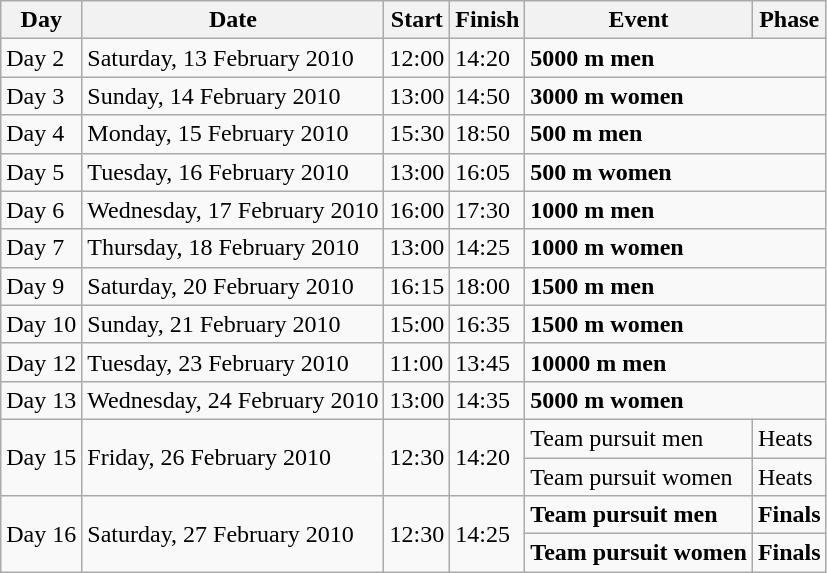<table class=wikitable>
<tr>
<th>Day</th>
<th>Date</th>
<th>Start</th>
<th>Finish</th>
<th>Event</th>
<th>Phase</th>
</tr>
<tr>
<td>Day 2</td>
<td>Saturday, 13 February 2010</td>
<td>12:00</td>
<td>14:20</td>
<td colspan=2><strong>5000 m men</strong></td>
</tr>
<tr>
<td>Day 3</td>
<td>Sunday, 14 February 2010</td>
<td>13:00</td>
<td>14:50</td>
<td colspan=2><strong>3000 m women</strong></td>
</tr>
<tr>
<td>Day 4</td>
<td>Monday, 15 February 2010</td>
<td>15:30</td>
<td>18:50</td>
<td colspan=2><strong>500 m men</strong></td>
</tr>
<tr>
<td>Day 5</td>
<td>Tuesday, 16 February 2010</td>
<td>13:00</td>
<td>16:05</td>
<td colspan=2><strong>500 m women</strong></td>
</tr>
<tr>
<td>Day 6</td>
<td>Wednesday, 17 February 2010</td>
<td>16:00</td>
<td>17:30</td>
<td colspan=2><strong>1000 m men</strong></td>
</tr>
<tr>
<td>Day 7</td>
<td>Thursday, 18 February 2010</td>
<td>13:00</td>
<td>14:25</td>
<td colspan=2><strong>1000 m women</strong></td>
</tr>
<tr>
<td>Day 9</td>
<td>Saturday, 20 February 2010</td>
<td>16:15</td>
<td>18:00</td>
<td colspan=2><strong>1500 m men</strong></td>
</tr>
<tr>
<td>Day 10</td>
<td>Sunday, 21 February 2010</td>
<td>15:00</td>
<td>16:35</td>
<td colspan=2><strong>1500 m women</strong></td>
</tr>
<tr>
<td>Day 12</td>
<td>Tuesday, 23 February 2010</td>
<td>11:00</td>
<td>13:45</td>
<td colspan=2><strong>10000 m men</strong></td>
</tr>
<tr>
<td>Day 13</td>
<td>Wednesday, 24 February 2010</td>
<td>13:00</td>
<td>14:35</td>
<td colspan=2><strong>5000 m women</strong></td>
</tr>
<tr>
<td rowspan=2>Day 15</td>
<td rowspan=2>Friday, 26 February 2010</td>
<td rowspan=2>12:30</td>
<td rowspan=2>14:20</td>
<td>Team pursuit men</td>
<td>Heats</td>
</tr>
<tr>
<td>Team pursuit women</td>
<td>Heats</td>
</tr>
<tr>
<td rowspan=2>Day 16</td>
<td rowspan=2>Saturday, 27 February 2010</td>
<td rowspan=2>12:30</td>
<td rowspan=2>14:25</td>
<td><strong>Team pursuit men</strong></td>
<td><strong>Finals</strong></td>
</tr>
<tr>
<td><strong>Team pursuit women</strong></td>
<td><strong>Finals</strong></td>
</tr>
</table>
